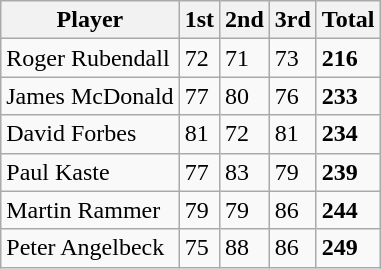<table class="wikitable">
<tr>
<th>Player</th>
<th>1st</th>
<th>2nd</th>
<th>3rd</th>
<th>Total</th>
</tr>
<tr>
<td>Roger Rubendall</td>
<td>72</td>
<td>71</td>
<td>73</td>
<td><strong>216</strong></td>
</tr>
<tr>
<td>James McDonald</td>
<td>77</td>
<td>80</td>
<td>76</td>
<td><strong>233</strong></td>
</tr>
<tr>
<td>David Forbes</td>
<td>81</td>
<td>72</td>
<td>81</td>
<td><strong>234</strong></td>
</tr>
<tr>
<td>Paul Kaste</td>
<td>77</td>
<td>83</td>
<td>79</td>
<td><strong>239</strong></td>
</tr>
<tr>
<td>Martin Rammer</td>
<td>79</td>
<td>79</td>
<td>86</td>
<td><strong>244</strong></td>
</tr>
<tr>
<td>Peter Angelbeck</td>
<td>75</td>
<td>88</td>
<td>86</td>
<td><strong>249</strong></td>
</tr>
</table>
